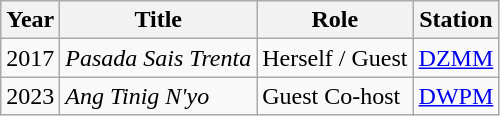<table class="wikitable">
<tr>
<th>Year</th>
<th>Title</th>
<th>Role</th>
<th>Station</th>
</tr>
<tr>
<td>2017</td>
<td><em>Pasada Sais Trenta</em></td>
<td>Herself / Guest</td>
<td><a href='#'>DZMM</a></td>
</tr>
<tr>
<td>2023</td>
<td><em>Ang Tinig N'yo</em></td>
<td>Guest Co-host</td>
<td><a href='#'>DWPM</a></td>
</tr>
</table>
